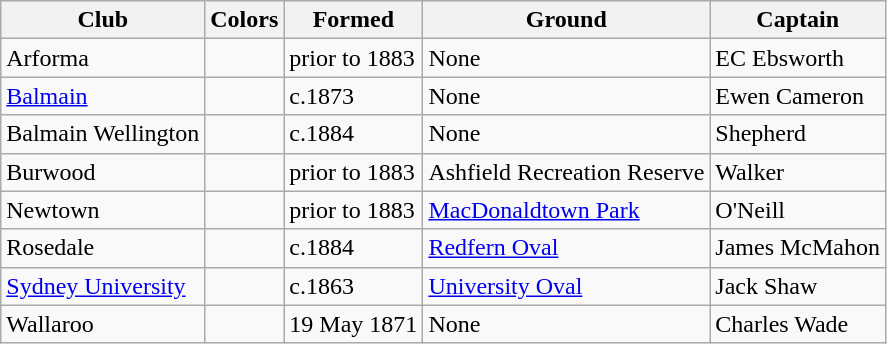<table class="wikitable">
<tr>
<th>Club</th>
<th>Colors</th>
<th>Formed</th>
<th>Ground</th>
<th>Captain</th>
</tr>
<tr>
<td>Arforma</td>
<td></td>
<td>prior to 1883</td>
<td>None</td>
<td>EC Ebsworth</td>
</tr>
<tr>
<td><a href='#'>Balmain</a></td>
<td></td>
<td>c.1873</td>
<td>None</td>
<td>Ewen Cameron</td>
</tr>
<tr>
<td>Balmain Wellington</td>
<td></td>
<td>c.1884</td>
<td>None</td>
<td>Shepherd</td>
</tr>
<tr>
<td>Burwood</td>
<td></td>
<td>prior to 1883</td>
<td>Ashfield Recreation Reserve</td>
<td>Walker</td>
</tr>
<tr>
<td>Newtown</td>
<td></td>
<td>prior to 1883</td>
<td><a href='#'>MacDonaldtown Park</a></td>
<td>O'Neill</td>
</tr>
<tr>
<td>Rosedale</td>
<td></td>
<td>c.1884</td>
<td><a href='#'>Redfern Oval</a></td>
<td>James McMahon</td>
</tr>
<tr>
<td><a href='#'>Sydney University</a></td>
<td></td>
<td>c.1863</td>
<td><a href='#'>University Oval</a></td>
<td>Jack Shaw</td>
</tr>
<tr>
<td>Wallaroo</td>
<td></td>
<td>19 May 1871</td>
<td>None</td>
<td>Charles Wade</td>
</tr>
</table>
